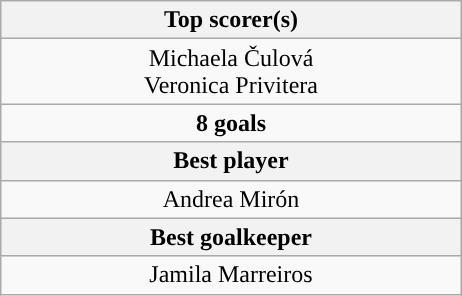<table class="wikitable" style="margin: 1em auto 1em auto;">
<tr>
<th width=300 colspan=2>Top scorer(s)</th>
</tr>
<tr align=center style="background:">
<td colspan=2 style="text-align:center;"> Michaela Čulová<br> Veronica Privitera</td>
</tr>
<tr>
<td colspan=2 style="text-align:center;"><strong>8 goals</strong></td>
</tr>
<tr>
<th colspan=2>Best player</th>
</tr>
<tr>
<td colspan=2 style="text-align:center;"> Andrea Mirón</td>
</tr>
<tr>
<th colspan=2>Best goalkeeper</th>
</tr>
<tr>
<td colspan=2 style="text-align:center;"> Jamila Marreiros</td>
</tr>
</table>
